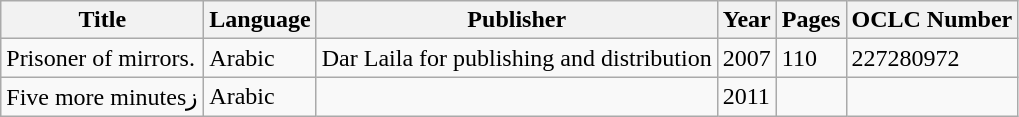<table class="wikitable">
<tr>
<th>Title</th>
<th>Language</th>
<th>Publisher</th>
<th>Year</th>
<th>Pages</th>
<th>OCLC Number</th>
</tr>
<tr>
<td>Prisoner of mirrors.</td>
<td>Arabic</td>
<td>Dar Laila for publishing and distribution</td>
<td>2007</td>
<td>110</td>
<td>227280972</td>
</tr>
<tr>
<td>Five more minutesز</td>
<td>Arabic</td>
<td></td>
<td>2011</td>
<td></td>
<td></td>
</tr>
</table>
